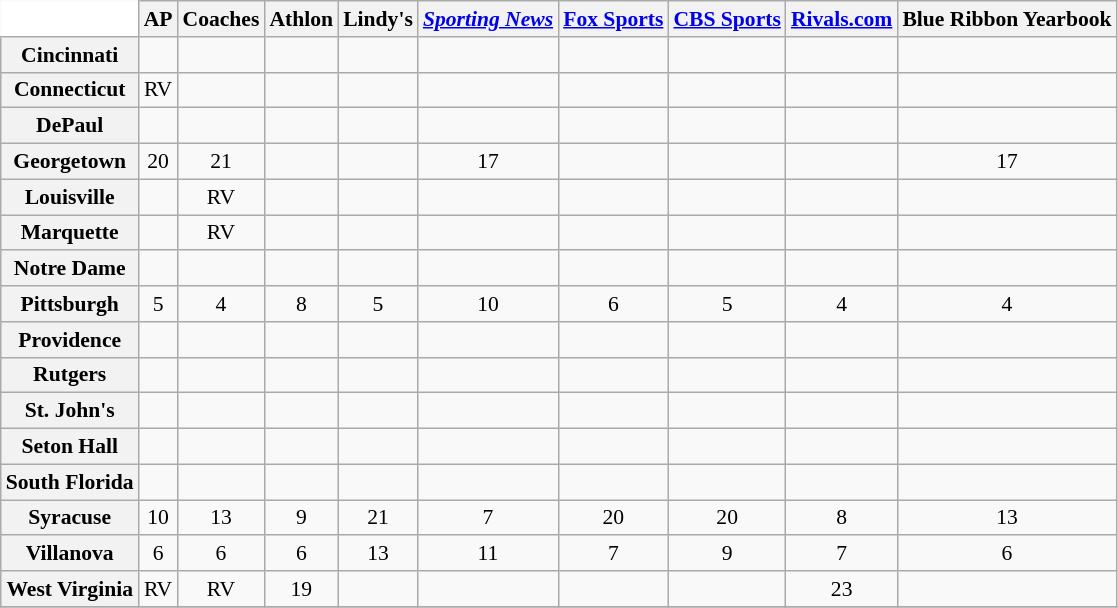<table class="wikitable" style="white-space:nowrap; font-size:90%;">
<tr>
<td style="background:white; border-top-style:hidden; border-left-style:hidden;"></td>
<th>AP</th>
<th>Coaches</th>
<th>Athlon</th>
<th>Lindy's</th>
<th><em><a href='#'>Sporting News</a></em></th>
<th><a href='#'>Fox Sports</a></th>
<th><a href='#'>CBS Sports</a></th>
<th><a href='#'>Rivals.com</a></th>
<th>Blue Ribbon Yearbook</th>
</tr>
<tr style="text-align:center;">
<th>Cincinnati</th>
<td></td>
<td></td>
<td></td>
<td></td>
<td></td>
<td></td>
<td></td>
<td></td>
<td></td>
</tr>
<tr style="text-align:center;">
<th>Connecticut</th>
<td>RV</td>
<td></td>
<td></td>
<td></td>
<td></td>
<td></td>
<td></td>
<td></td>
<td></td>
</tr>
<tr style="text-align:center;">
<th>DePaul</th>
<td></td>
<td></td>
<td></td>
<td></td>
<td></td>
<td></td>
<td></td>
<td></td>
<td></td>
</tr>
<tr style="text-align:center;">
<th>Georgetown</th>
<td>20</td>
<td>21</td>
<td></td>
<td></td>
<td>17</td>
<td></td>
<td></td>
<td></td>
<td>17</td>
</tr>
<tr style="text-align:center;">
<th>Louisville</th>
<td></td>
<td>RV</td>
<td></td>
<td></td>
<td></td>
<td></td>
<td></td>
<td></td>
<td></td>
</tr>
<tr style="text-align:center;">
<th>Marquette</th>
<td></td>
<td>RV</td>
<td></td>
<td></td>
<td></td>
<td></td>
<td></td>
<td></td>
<td></td>
</tr>
<tr style="text-align:center;">
<th>Notre Dame</th>
<td></td>
<td></td>
<td></td>
<td></td>
<td></td>
<td></td>
<td></td>
<td></td>
<td></td>
</tr>
<tr style="text-align:center;">
<th>Pittsburgh</th>
<td>5</td>
<td>4</td>
<td>8</td>
<td>5</td>
<td>10</td>
<td>6</td>
<td>5</td>
<td>4</td>
<td>4</td>
</tr>
<tr style="text-align:center;">
<th>Providence</th>
<td></td>
<td></td>
<td></td>
<td></td>
<td></td>
<td></td>
<td></td>
<td></td>
<td></td>
</tr>
<tr style="text-align:center;">
<th>Rutgers</th>
<td></td>
<td></td>
<td></td>
<td></td>
<td></td>
<td></td>
<td></td>
<td></td>
<td></td>
</tr>
<tr style="text-align:center;">
<th>St. John's</th>
<td></td>
<td></td>
<td></td>
<td></td>
<td></td>
<td></td>
<td></td>
<td></td>
<td></td>
</tr>
<tr style="text-align:center;">
<th>Seton Hall</th>
<td></td>
<td></td>
<td></td>
<td></td>
<td></td>
<td></td>
<td></td>
<td></td>
<td></td>
</tr>
<tr style="text-align:center;">
<th>South Florida</th>
<td></td>
<td></td>
<td></td>
<td></td>
<td></td>
<td></td>
<td></td>
<td></td>
<td></td>
</tr>
<tr style="text-align:center;">
<th>Syracuse</th>
<td>10</td>
<td>13</td>
<td>9</td>
<td>21</td>
<td>7</td>
<td>20</td>
<td>20</td>
<td>8</td>
<td>13</td>
</tr>
<tr style="text-align:center;">
<th>Villanova</th>
<td>6</td>
<td>6</td>
<td>6</td>
<td>13</td>
<td>11</td>
<td>7</td>
<td>9</td>
<td>7</td>
<td>6</td>
</tr>
<tr style="text-align:center;">
<th>West Virginia</th>
<td>RV</td>
<td>RV</td>
<td>19</td>
<td></td>
<td></td>
<td></td>
<td></td>
<td>23</td>
<td></td>
</tr>
<tr>
</tr>
</table>
